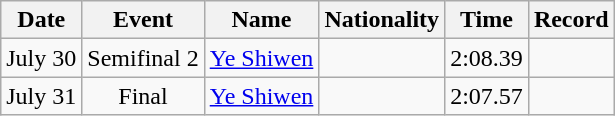<table class=wikitable style=text-align:center>
<tr>
<th>Date</th>
<th>Event</th>
<th>Name</th>
<th>Nationality</th>
<th>Time</th>
<th>Record</th>
</tr>
<tr>
<td>July 30</td>
<td>Semifinal 2</td>
<td align=left><a href='#'>Ye Shiwen</a></td>
<td align=left></td>
<td>2:08.39</td>
<td></td>
</tr>
<tr>
<td>July 31</td>
<td>Final</td>
<td align=left><a href='#'>Ye Shiwen</a></td>
<td align=left></td>
<td>2:07.57</td>
<td></td>
</tr>
</table>
